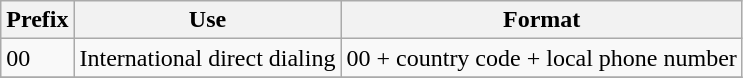<table class="wikitable">
<tr>
<th>Prefix</th>
<th>Use</th>
<th>Format</th>
</tr>
<tr>
<td>00</td>
<td>International direct dialing</td>
<td>00 + country code + local phone number</td>
</tr>
<tr>
</tr>
</table>
